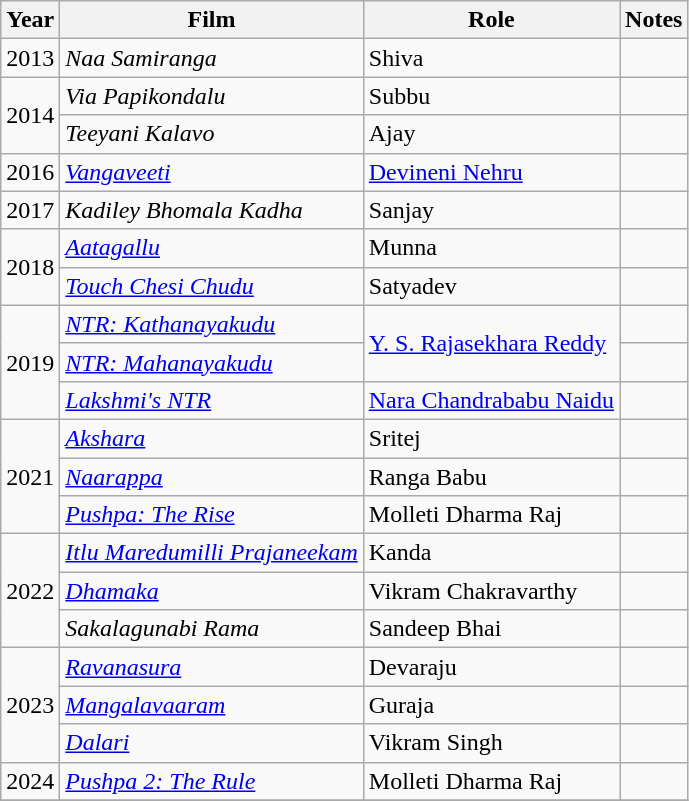<table class="wikitable sortable">
<tr>
<th>Year</th>
<th>Film</th>
<th>Role</th>
<th>Notes</th>
</tr>
<tr>
<td>2013</td>
<td><em>Naa Samiranga</em></td>
<td>Shiva</td>
<td></td>
</tr>
<tr>
<td rowspan="2">2014</td>
<td><em>Via Papikondalu</em></td>
<td>Subbu</td>
<td></td>
</tr>
<tr>
<td><em>Teeyani Kalavo</em></td>
<td>Ajay</td>
<td></td>
</tr>
<tr>
<td>2016</td>
<td><em><a href='#'>Vangaveeti</a></em></td>
<td><a href='#'>Devineni Nehru</a></td>
<td></td>
</tr>
<tr>
<td>2017</td>
<td><em>Kadiley Bhomala Kadha</em></td>
<td>Sanjay</td>
<td></td>
</tr>
<tr>
<td rowspan="2">2018</td>
<td><em><a href='#'>Aatagallu</a></em></td>
<td>Munna</td>
<td></td>
</tr>
<tr>
<td><em><a href='#'>Touch Chesi Chudu</a></em></td>
<td>Satyadev</td>
<td></td>
</tr>
<tr>
<td rowspan="3">2019</td>
<td><em><a href='#'>NTR: Kathanayakudu</a></em></td>
<td rowspan="2"><a href='#'>Y. S. Rajasekhara Reddy</a></td>
<td></td>
</tr>
<tr>
<td><em><a href='#'>NTR: Mahanayakudu</a></em></td>
<td></td>
</tr>
<tr>
<td><em><a href='#'>Lakshmi's NTR</a></em></td>
<td><a href='#'>Nara Chandrababu Naidu</a></td>
<td></td>
</tr>
<tr>
<td rowspan="3">2021</td>
<td><em><a href='#'>Akshara</a></em></td>
<td>Sritej</td>
<td></td>
</tr>
<tr>
<td><em><a href='#'>Naarappa</a></em></td>
<td>Ranga Babu</td>
<td></td>
</tr>
<tr>
<td><em><a href='#'>Pushpa: The Rise</a></em></td>
<td>Molleti Dharma Raj</td>
<td></td>
</tr>
<tr>
<td rowspan="3">2022</td>
<td><em><a href='#'>Itlu Maredumilli Prajaneekam</a></em></td>
<td>Kanda</td>
<td></td>
</tr>
<tr>
<td><em><a href='#'>Dhamaka</a></em></td>
<td>Vikram Chakravarthy</td>
<td></td>
</tr>
<tr>
<td><em>Sakalagunabi Rama</em></td>
<td>Sandeep Bhai</td>
<td></td>
</tr>
<tr>
<td rowspan="3">2023</td>
<td><em><a href='#'>Ravanasura</a></em></td>
<td>Devaraju</td>
<td></td>
</tr>
<tr>
<td><em><a href='#'>Mangalavaaram</a></em></td>
<td>Guraja</td>
<td></td>
</tr>
<tr>
<td><em><a href='#'>Dalari</a></em></td>
<td>Vikram Singh</td>
<td></td>
</tr>
<tr>
<td>2024</td>
<td><em><a href='#'>Pushpa 2: The Rule</a></em></td>
<td>Molleti Dharma Raj</td>
<td></td>
</tr>
<tr>
</tr>
</table>
